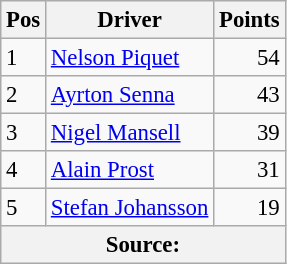<table class="wikitable" style="font-size: 95%;">
<tr>
<th>Pos</th>
<th>Driver</th>
<th>Points</th>
</tr>
<tr>
<td>1</td>
<td> <a href='#'>Nelson Piquet</a></td>
<td align="right">54</td>
</tr>
<tr>
<td>2</td>
<td> <a href='#'>Ayrton Senna</a></td>
<td align="right">43</td>
</tr>
<tr>
<td>3</td>
<td> <a href='#'>Nigel Mansell</a></td>
<td align="right">39</td>
</tr>
<tr>
<td>4</td>
<td> <a href='#'>Alain Prost</a></td>
<td align="right">31</td>
</tr>
<tr>
<td>5</td>
<td> <a href='#'>Stefan Johansson</a></td>
<td align="right">19</td>
</tr>
<tr>
<th colspan=4>Source: </th>
</tr>
</table>
